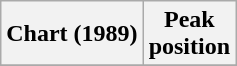<table class="wikitable plainrowheaders" style="text-align:center">
<tr>
<th scope="col">Chart (1989)</th>
<th scope="col">Peak<br>position</th>
</tr>
<tr>
</tr>
</table>
